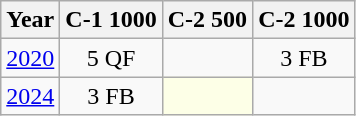<table class="wikitable" style="text-align:center;">
<tr>
<th>Year</th>
<th>C-1 1000</th>
<th>C-2 500</th>
<th>C-2 1000</th>
</tr>
<tr>
<td><a href='#'>2020</a></td>
<td>5 QF</td>
<td></td>
<td>3 FB</td>
</tr>
<tr>
<td><a href='#'>2024</a></td>
<td>3 FB</td>
<td style="background:#fdffe7"></td>
<td></td>
</tr>
</table>
